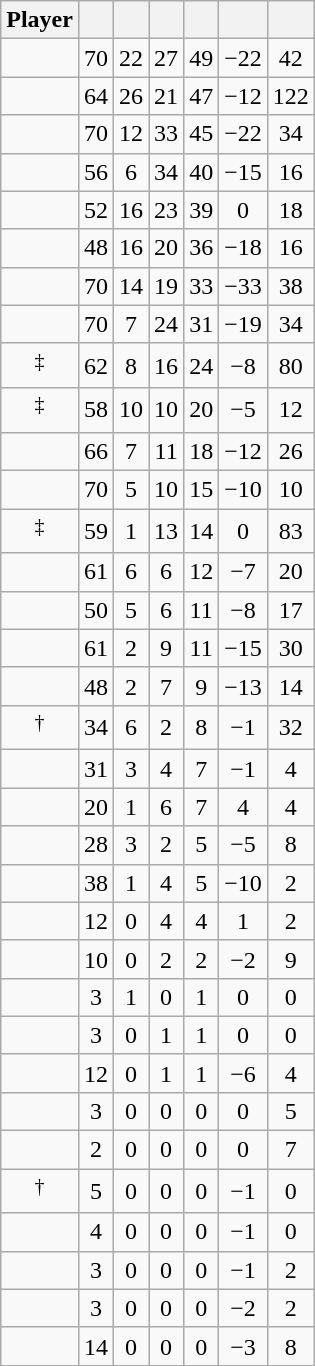<table class="wikitable sortable" style="text-align:center;">
<tr>
<th>Player</th>
<th></th>
<th></th>
<th></th>
<th></th>
<th data-sort-type="number"></th>
<th></th>
</tr>
<tr>
<td></td>
<td>70</td>
<td>22</td>
<td>27</td>
<td>49</td>
<td>−22</td>
<td>42</td>
</tr>
<tr>
<td></td>
<td>64</td>
<td>26</td>
<td>21</td>
<td>47</td>
<td>−12</td>
<td>122</td>
</tr>
<tr>
<td></td>
<td>70</td>
<td>12</td>
<td>33</td>
<td>45</td>
<td>−22</td>
<td>34</td>
</tr>
<tr>
<td></td>
<td>56</td>
<td>6</td>
<td>34</td>
<td>40</td>
<td>−15</td>
<td>16</td>
</tr>
<tr>
<td></td>
<td>52</td>
<td>16</td>
<td>23</td>
<td>39</td>
<td>0</td>
<td>18</td>
</tr>
<tr>
<td></td>
<td>48</td>
<td>16</td>
<td>20</td>
<td>36</td>
<td>−18</td>
<td>16</td>
</tr>
<tr>
<td></td>
<td>70</td>
<td>14</td>
<td>19</td>
<td>33</td>
<td>−33</td>
<td>38</td>
</tr>
<tr>
<td></td>
<td>70</td>
<td>7</td>
<td>24</td>
<td>31</td>
<td>−19</td>
<td>34</td>
</tr>
<tr>
<td><sup>‡</sup></td>
<td>62</td>
<td>8</td>
<td>16</td>
<td>24</td>
<td>−8</td>
<td>80</td>
</tr>
<tr>
<td><sup>‡</sup></td>
<td>58</td>
<td>10</td>
<td>10</td>
<td>20</td>
<td>−5</td>
<td>12</td>
</tr>
<tr>
<td></td>
<td>66</td>
<td>7</td>
<td>11</td>
<td>18</td>
<td>−12</td>
<td>26</td>
</tr>
<tr>
<td></td>
<td>70</td>
<td>5</td>
<td>10</td>
<td>15</td>
<td>−10</td>
<td>10</td>
</tr>
<tr>
<td><sup>‡</sup></td>
<td>59</td>
<td>1</td>
<td>13</td>
<td>14</td>
<td>0</td>
<td>83</td>
</tr>
<tr>
<td></td>
<td>61</td>
<td>6</td>
<td>6</td>
<td>12</td>
<td>−7</td>
<td>20</td>
</tr>
<tr>
<td></td>
<td>50</td>
<td>5</td>
<td>6</td>
<td>11</td>
<td>−8</td>
<td>17</td>
</tr>
<tr>
<td></td>
<td>61</td>
<td>2</td>
<td>9</td>
<td>11</td>
<td>−15</td>
<td>30</td>
</tr>
<tr>
<td></td>
<td>48</td>
<td>2</td>
<td>7</td>
<td>9</td>
<td>−13</td>
<td>14</td>
</tr>
<tr>
<td><sup>†</sup></td>
<td>34</td>
<td>6</td>
<td>2</td>
<td>8</td>
<td>−1</td>
<td>32</td>
</tr>
<tr>
<td></td>
<td>31</td>
<td>3</td>
<td>4</td>
<td>7</td>
<td>−1</td>
<td>4</td>
</tr>
<tr>
<td></td>
<td>20</td>
<td>1</td>
<td>6</td>
<td>7</td>
<td>4</td>
<td>4</td>
</tr>
<tr>
<td></td>
<td>28</td>
<td>3</td>
<td>2</td>
<td>5</td>
<td>−5</td>
<td>8</td>
</tr>
<tr>
<td></td>
<td>38</td>
<td>1</td>
<td>4</td>
<td>5</td>
<td>−10</td>
<td>2</td>
</tr>
<tr>
<td></td>
<td>12</td>
<td>0</td>
<td>4</td>
<td>4</td>
<td>1</td>
<td>2</td>
</tr>
<tr>
<td></td>
<td>10</td>
<td>0</td>
<td>2</td>
<td>2</td>
<td>−2</td>
<td>9</td>
</tr>
<tr>
<td></td>
<td>3</td>
<td>1</td>
<td>0</td>
<td>1</td>
<td>0</td>
<td>0</td>
</tr>
<tr>
<td></td>
<td>3</td>
<td>0</td>
<td>1</td>
<td>1</td>
<td>0</td>
<td>0</td>
</tr>
<tr>
<td></td>
<td>12</td>
<td>0</td>
<td>1</td>
<td>1</td>
<td>−6</td>
<td>4</td>
</tr>
<tr>
<td></td>
<td>3</td>
<td>0</td>
<td>0</td>
<td>0</td>
<td>0</td>
<td>5</td>
</tr>
<tr>
<td></td>
<td>2</td>
<td>0</td>
<td>0</td>
<td>0</td>
<td>0</td>
<td>7</td>
</tr>
<tr>
<td><sup>†</sup></td>
<td>5</td>
<td>0</td>
<td>0</td>
<td>0</td>
<td>−1</td>
<td>0</td>
</tr>
<tr>
<td></td>
<td>4</td>
<td>0</td>
<td>0</td>
<td>0</td>
<td>−1</td>
<td>0</td>
</tr>
<tr>
<td></td>
<td>3</td>
<td>0</td>
<td>0</td>
<td>0</td>
<td>−1</td>
<td>2</td>
</tr>
<tr>
<td></td>
<td>3</td>
<td>0</td>
<td>0</td>
<td>0</td>
<td>−2</td>
<td>2</td>
</tr>
<tr>
<td></td>
<td>14</td>
<td>0</td>
<td>0</td>
<td>0</td>
<td>−3</td>
<td>8</td>
</tr>
</table>
